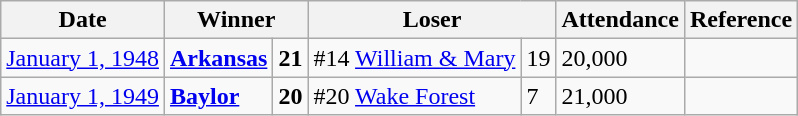<table class="wikitable">
<tr>
<th>Date</th>
<th colspan="2">Winner</th>
<th colspan="2">Loser</th>
<th>Attendance</th>
<th>Reference</th>
</tr>
<tr>
<td><a href='#'>January 1, 1948</a></td>
<td><strong><a href='#'>Arkansas</a></strong></td>
<td><strong>21</strong></td>
<td>#14 <a href='#'>William & Mary</a></td>
<td>19</td>
<td>20,000</td>
<td></td>
</tr>
<tr>
<td><a href='#'>January 1, 1949</a></td>
<td><strong><a href='#'>Baylor</a></strong></td>
<td><strong>20</strong></td>
<td>#20 <a href='#'>Wake Forest</a></td>
<td>7</td>
<td>21,000</td>
<td></td>
</tr>
</table>
